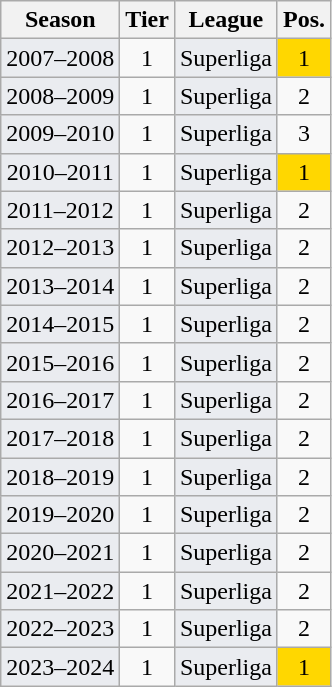<table class="wikitable" style="font-size:100%; text-align:center">
<tr>
<th>Season</th>
<th>Tier</th>
<th>League</th>
<th>Pos.</th>
</tr>
<tr>
<td style="background:#EAECF0">2007–2008</td>
<td align="center">1</td>
<td style="background:#EAECF0">Superliga</td>
<td align="center" style="background-color:Gold">1</td>
</tr>
<tr>
<td style="background:#EAECF0">2008–2009</td>
<td align="center">1</td>
<td style="background:#EAECF0">Superliga</td>
<td align="center">2</td>
</tr>
<tr>
<td style="background:#EAECF0">2009–2010</td>
<td align="center">1</td>
<td style="background:#EAECF0">Superliga</td>
<td align="center">3</td>
</tr>
<tr>
<td style="background:#EAECF0">2010–2011</td>
<td align="center">1</td>
<td style="background:#EAECF0">Superliga</td>
<td align="center" style="background-color:Gold">1</td>
</tr>
<tr>
<td style="background:#EAECF0">2011–2012</td>
<td align="center">1</td>
<td style="background:#EAECF0">Superliga</td>
<td align="center">2</td>
</tr>
<tr>
<td style="background:#EAECF0">2012–2013</td>
<td align="center">1</td>
<td style="background:#EAECF0">Superliga</td>
<td align="center">2</td>
</tr>
<tr>
<td style="background:#EAECF0">2013–2014</td>
<td align="center">1</td>
<td style="background:#EAECF0">Superliga</td>
<td align="center">2</td>
</tr>
<tr>
<td style="background:#EAECF0">2014–2015</td>
<td align="center">1</td>
<td style="background:#EAECF0">Superliga</td>
<td align="center">2</td>
</tr>
<tr>
<td style="background:#EAECF0">2015–2016</td>
<td align="center">1</td>
<td style="background:#EAECF0">Superliga</td>
<td align="center">2</td>
</tr>
<tr>
<td style="background:#EAECF0">2016–2017</td>
<td align="center">1</td>
<td style="background:#EAECF0">Superliga</td>
<td align="center">2</td>
</tr>
<tr>
<td style="background:#EAECF0">2017–2018</td>
<td align="center">1</td>
<td style="background:#EAECF0">Superliga</td>
<td align="center">2</td>
</tr>
<tr>
<td style="background:#EAECF0">2018–2019</td>
<td align="center">1</td>
<td style="background:#EAECF0">Superliga</td>
<td align="center">2</td>
</tr>
<tr>
<td style="background:#EAECF0">2019–2020</td>
<td align="center">1</td>
<td style="background:#EAECF0">Superliga</td>
<td align="center">2</td>
</tr>
<tr>
<td style="background:#EAECF0">2020–2021</td>
<td align="center">1</td>
<td style="background:#EAECF0">Superliga</td>
<td align="center">2</td>
</tr>
<tr>
<td style="background:#EAECF0">2021–2022</td>
<td align="center">1</td>
<td style="background:#EAECF0">Superliga</td>
<td align="center">2</td>
</tr>
<tr>
<td style="background:#EAECF0">2022–2023</td>
<td align="center">1</td>
<td style="background:#EAECF0">Superliga</td>
<td align="center">2</td>
</tr>
<tr>
<td style="background:#EAECF0">2023–2024</td>
<td align="center">1</td>
<td style="background:#EAECF0">Superliga</td>
<td align="center" style="background-color:Gold">1</td>
</tr>
</table>
